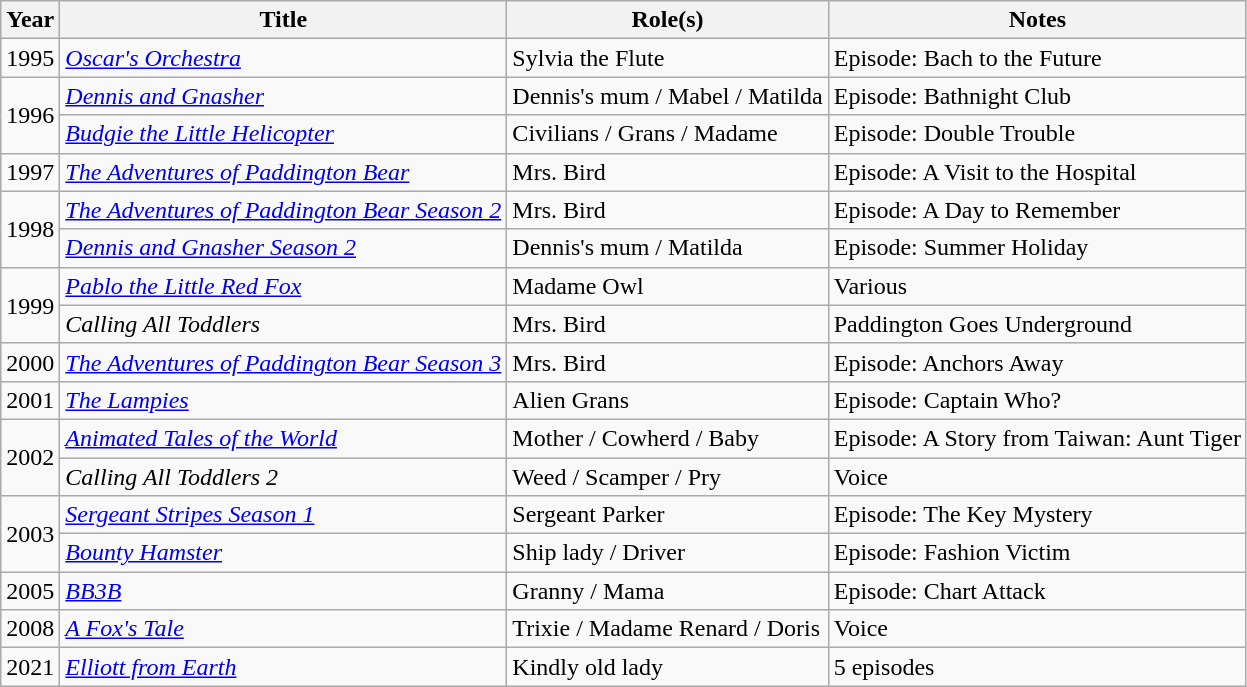<table class="wikitable sortable">
<tr>
<th>Year</th>
<th>Title</th>
<th>Role(s)</th>
<th class="unsortable">Notes</th>
</tr>
<tr>
<td>1995</td>
<td><em><a href='#'>Oscar's Orchestra</a></em></td>
<td>Sylvia the Flute</td>
<td>Episode: Bach to the Future</td>
</tr>
<tr>
<td rowspan="2">1996</td>
<td><em><a href='#'>Dennis and Gnasher</a></em></td>
<td>Dennis's mum / Mabel / Matilda</td>
<td>Episode: Bathnight Club</td>
</tr>
<tr>
<td><em><a href='#'>Budgie the Little Helicopter</a></em></td>
<td>Civilians / Grans / Madame</td>
<td>Episode: Double Trouble</td>
</tr>
<tr>
<td>1997</td>
<td><em><a href='#'>The Adventures of Paddington Bear</a></em></td>
<td>Mrs. Bird</td>
<td>Episode: A Visit to the Hospital</td>
</tr>
<tr>
<td rowspan="2">1998</td>
<td><em><a href='#'>The Adventures of Paddington Bear Season 2</a></em></td>
<td>Mrs. Bird</td>
<td>Episode: A Day to Remember</td>
</tr>
<tr>
<td><em><a href='#'>Dennis and Gnasher Season 2</a></em></td>
<td>Dennis's mum / Matilda</td>
<td>Episode: Summer Holiday</td>
</tr>
<tr>
<td rowspan="2">1999</td>
<td><em><a href='#'>Pablo the Little Red Fox</a></em></td>
<td>Madame Owl</td>
<td>Various</td>
</tr>
<tr>
<td><em>Calling All Toddlers</em></td>
<td>Mrs. Bird</td>
<td>Paddington Goes Underground</td>
</tr>
<tr>
<td>2000</td>
<td><em><a href='#'>The Adventures of Paddington Bear Season 3</a></em></td>
<td>Mrs. Bird</td>
<td>Episode: Anchors Away</td>
</tr>
<tr>
<td>2001</td>
<td><em><a href='#'>The Lampies</a></em></td>
<td>Alien Grans</td>
<td>Episode: Captain Who?</td>
</tr>
<tr>
<td rowspan="2">2002</td>
<td><em><a href='#'>Animated Tales of the World</a></em></td>
<td>Mother / Cowherd / Baby</td>
<td>Episode: A Story from Taiwan: Aunt Tiger</td>
</tr>
<tr>
<td><em>Calling All Toddlers 2</em></td>
<td>Weed / Scamper / Pry</td>
<td>Voice</td>
</tr>
<tr>
<td rowspan="2">2003</td>
<td><em><a href='#'>Sergeant Stripes Season 1</a></em></td>
<td>Sergeant Parker</td>
<td>Episode: The Key Mystery</td>
</tr>
<tr>
<td><em><a href='#'>Bounty Hamster</a></em></td>
<td>Ship lady / Driver</td>
<td>Episode: Fashion Victim</td>
</tr>
<tr>
<td>2005</td>
<td><em><a href='#'>BB3B</a></em></td>
<td>Granny / Mama</td>
<td>Episode: Chart Attack</td>
</tr>
<tr>
<td>2008</td>
<td><em><a href='#'>A Fox's Tale</a></em></td>
<td>Trixie / Madame Renard / Doris</td>
<td>Voice</td>
</tr>
<tr>
<td>2021</td>
<td><em><a href='#'>Elliott from Earth</a></em></td>
<td>Kindly old lady</td>
<td>5 episodes</td>
</tr>
</table>
